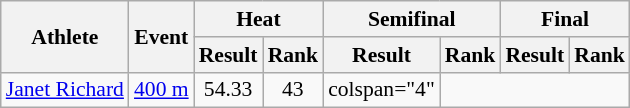<table class="wikitable" style="font-size:90%">
<tr>
<th rowspan="2">Athlete</th>
<th rowspan="2">Event</th>
<th colspan="2">Heat</th>
<th colspan="2">Semifinal</th>
<th colspan="2">Final</th>
</tr>
<tr>
<th>Result</th>
<th>Rank</th>
<th>Result</th>
<th>Rank</th>
<th>Result</th>
<th>Rank</th>
</tr>
<tr style=text-align:center>
<td style=text-align:left><a href='#'>Janet Richard</a></td>
<td style=text-align:left><a href='#'>400 m</a></td>
<td>54.33</td>
<td>43</td>
<td>colspan="4" </td>
</tr>
</table>
